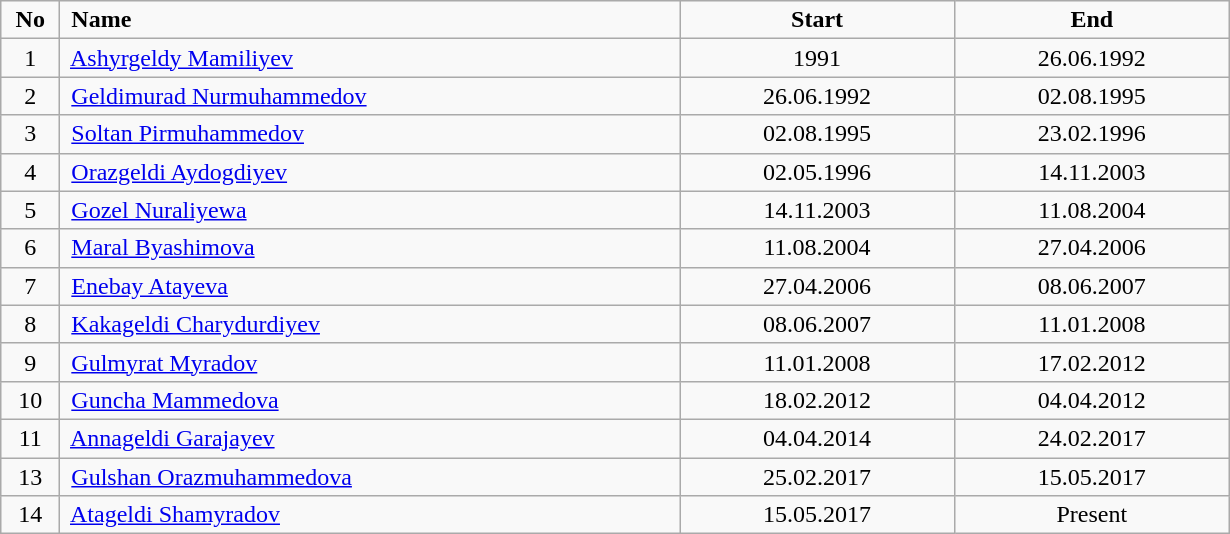<table class="wikitable" width="820">
<tr>
<td width="20" align="center"><strong>No</strong></td>
<td width="280"> <strong>Name</strong></td>
<td width="120" align="center"><strong>Start</strong></td>
<td width="120" align="center"><strong>End</strong></td>
</tr>
<tr>
<td align="center">1</td>
<td> <a href='#'>Ashyrgeldy Mamiliyev</a></td>
<td align="center">1991</td>
<td align="center">26.06.1992</td>
</tr>
<tr>
<td align="center">2</td>
<td> <a href='#'>Geldimurad Nurmuhammedov</a></td>
<td align="center">26.06.1992</td>
<td align="center">02.08.1995</td>
</tr>
<tr>
<td align="center">3</td>
<td> <a href='#'>Soltan Pirmuhammedov</a></td>
<td align="center">02.08.1995</td>
<td align="center">23.02.1996</td>
</tr>
<tr>
<td align="center">4</td>
<td> <a href='#'>Orazgeldi Aydogdiyev</a></td>
<td align="center">02.05.1996</td>
<td align="center">14.11.2003</td>
</tr>
<tr>
<td align="center">5</td>
<td> <a href='#'>Gozel Nuraliyewa</a></td>
<td align="center">14.11.2003</td>
<td align="center">11.08.2004</td>
</tr>
<tr>
<td align="center">6</td>
<td> <a href='#'>Maral Byashimova</a></td>
<td align="center">11.08.2004</td>
<td align="center">27.04.2006</td>
</tr>
<tr>
<td align="center">7</td>
<td> <a href='#'>Enebay Atayeva</a></td>
<td align="center">27.04.2006</td>
<td align="center">08.06.2007</td>
</tr>
<tr>
<td align="center">8</td>
<td> <a href='#'>Kakageldi Charydurdiyev</a></td>
<td align="center">08.06.2007</td>
<td align="center">11.01.2008</td>
</tr>
<tr>
<td align="center">9</td>
<td> <a href='#'>Gulmyrat Myradov</a></td>
<td align="center">11.01.2008</td>
<td align="center">17.02.2012</td>
</tr>
<tr>
<td align="center">10</td>
<td> <a href='#'>Guncha Mammedova</a></td>
<td align="center">18.02.2012</td>
<td align="center">04.04.2012</td>
</tr>
<tr>
<td align="center">11</td>
<td> <a href='#'>Annageldi Garajayev</a></td>
<td align="center">04.04.2014</td>
<td align="center">24.02.2017</td>
</tr>
<tr>
<td align="center">13</td>
<td> <a href='#'>Gulshan Orazmuhammedova</a></td>
<td align="center">25.02.2017</td>
<td align="center">15.05.2017</td>
</tr>
<tr>
<td align="center">14</td>
<td> <a href='#'>Atageldi Shamyradov</a></td>
<td align="center">15.05.2017</td>
<td align="center">Present</td>
</tr>
</table>
